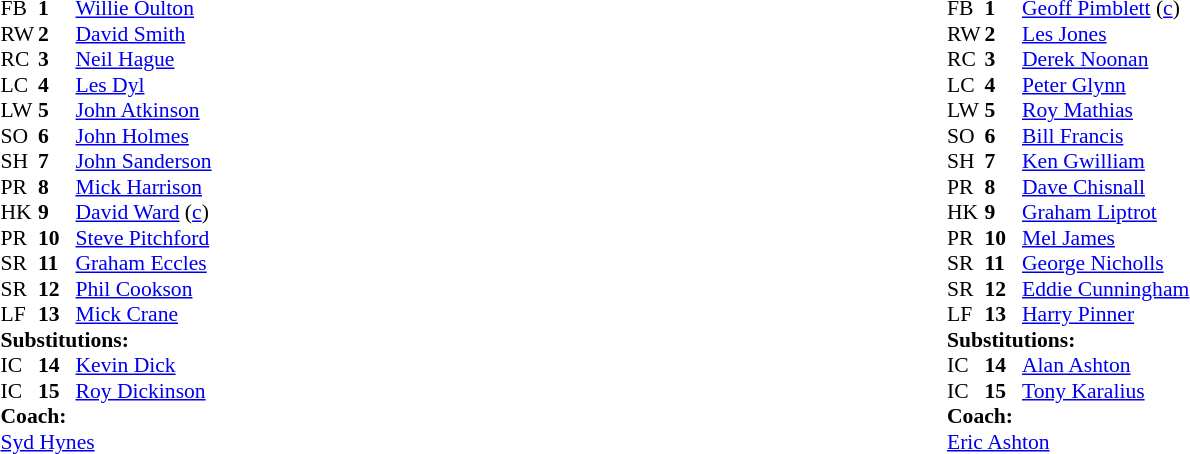<table width="100%">
<tr>
<td valign="top" width="50%"><br><table style="font-size: 90%" cellspacing="0" cellpadding="0">
<tr>
<th width="25"></th>
<th width="25"></th>
</tr>
<tr>
<td>FB</td>
<td><strong>1</strong></td>
<td><a href='#'>Willie Oulton</a></td>
</tr>
<tr>
<td>RW</td>
<td><strong>2</strong></td>
<td><a href='#'>David Smith</a></td>
</tr>
<tr>
<td>RC</td>
<td><strong>3</strong></td>
<td><a href='#'>Neil Hague</a></td>
</tr>
<tr>
<td>LC</td>
<td><strong>4</strong></td>
<td><a href='#'>Les Dyl</a></td>
</tr>
<tr>
<td>LW</td>
<td><strong>5</strong></td>
<td><a href='#'>John Atkinson</a></td>
</tr>
<tr>
<td>SO</td>
<td><strong>6</strong></td>
<td><a href='#'>John Holmes</a></td>
</tr>
<tr>
<td>SH</td>
<td><strong>7</strong></td>
<td><a href='#'>John Sanderson</a></td>
<td></td>
</tr>
<tr>
<td>PR</td>
<td><strong>8</strong></td>
<td><a href='#'>Mick Harrison</a></td>
<td></td>
</tr>
<tr>
<td>HK</td>
<td><strong>9</strong></td>
<td><a href='#'>David Ward</a> (<a href='#'>c</a>)</td>
</tr>
<tr>
<td>PR</td>
<td><strong>10</strong></td>
<td><a href='#'>Steve Pitchford</a></td>
</tr>
<tr>
<td>SR</td>
<td><strong>11</strong></td>
<td><a href='#'>Graham Eccles</a></td>
</tr>
<tr>
<td>SR</td>
<td><strong>12</strong></td>
<td><a href='#'>Phil Cookson</a></td>
</tr>
<tr>
<td>LF</td>
<td><strong>13</strong></td>
<td><a href='#'>Mick Crane</a></td>
</tr>
<tr>
<td colspan=3><strong>Substitutions:</strong></td>
</tr>
<tr>
<td>IC</td>
<td><strong>14</strong></td>
<td><a href='#'>Kevin Dick</a></td>
<td></td>
</tr>
<tr>
<td>IC</td>
<td><strong>15</strong></td>
<td><a href='#'>Roy Dickinson</a></td>
<td></td>
</tr>
<tr>
<td colspan=3><strong>Coach:</strong></td>
</tr>
<tr>
<td colspan="4"><a href='#'>Syd Hynes</a></td>
</tr>
</table>
</td>
<td valign="top" width="50%"><br><table style="font-size: 90%" cellspacing="0" cellpadding="0">
<tr>
<th width="25"></th>
<th width="25"></th>
</tr>
<tr>
<td>FB</td>
<td><strong>1</strong></td>
<td><a href='#'>Geoff Pimblett</a> (<a href='#'>c</a>)</td>
</tr>
<tr>
<td>RW</td>
<td><strong>2</strong></td>
<td><a href='#'>Les Jones</a></td>
</tr>
<tr>
<td>RC</td>
<td><strong>3</strong></td>
<td><a href='#'>Derek Noonan</a></td>
</tr>
<tr>
<td>LC</td>
<td><strong>4</strong></td>
<td><a href='#'>Peter Glynn</a></td>
</tr>
<tr>
<td>LW</td>
<td><strong>5</strong></td>
<td><a href='#'>Roy Mathias</a></td>
</tr>
<tr>
<td>SO</td>
<td><strong>6</strong></td>
<td><a href='#'>Bill Francis</a></td>
</tr>
<tr>
<td>SH</td>
<td><strong>7</strong></td>
<td><a href='#'>Ken Gwilliam</a></td>
</tr>
<tr>
<td>PR</td>
<td><strong>8</strong></td>
<td><a href='#'>Dave Chisnall</a></td>
</tr>
<tr>
<td>HK</td>
<td><strong>9</strong></td>
<td><a href='#'>Graham Liptrot</a></td>
</tr>
<tr>
<td>PR</td>
<td><strong>10</strong></td>
<td><a href='#'>Mel James</a></td>
</tr>
<tr>
<td>SR</td>
<td><strong>11</strong></td>
<td><a href='#'>George Nicholls</a></td>
</tr>
<tr>
<td>SR</td>
<td><strong>12</strong></td>
<td><a href='#'>Eddie Cunningham</a></td>
</tr>
<tr>
<td>LF</td>
<td><strong>13</strong></td>
<td><a href='#'>Harry Pinner</a></td>
</tr>
<tr>
<td colspan=3><strong>Substitutions:</strong></td>
</tr>
<tr>
<td>IC</td>
<td><strong>14</strong></td>
<td><a href='#'>Alan Ashton</a></td>
</tr>
<tr>
<td>IC</td>
<td><strong>15</strong></td>
<td><a href='#'>Tony Karalius</a></td>
</tr>
<tr>
<td colspan=3><strong>Coach:</strong></td>
</tr>
<tr>
<td colspan="4"><a href='#'>Eric Ashton</a></td>
</tr>
</table>
</td>
</tr>
</table>
